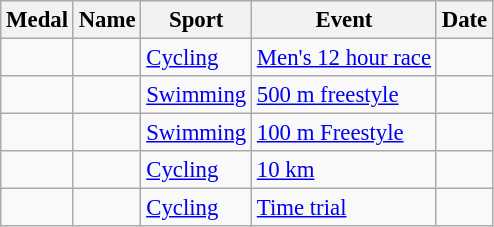<table class="wikitable sortable" style=font-size:95%>
<tr>
<th>Medal</th>
<th>Name</th>
<th>Sport</th>
<th>Event</th>
<th>Date</th>
</tr>
<tr>
<td></td>
<td></td>
<td><a href='#'>Cycling</a></td>
<td><a href='#'>Men's 12 hour race</a></td>
<td></td>
</tr>
<tr>
<td></td>
<td></td>
<td><a href='#'>Swimming</a></td>
<td><a href='#'>500 m freestyle</a></td>
<td></td>
</tr>
<tr>
<td></td>
<td></td>
<td><a href='#'>Swimming</a></td>
<td><a href='#'>100 m Freestyle</a></td>
<td></td>
</tr>
<tr>
<td></td>
<td></td>
<td><a href='#'>Cycling</a></td>
<td><a href='#'>10 km</a></td>
<td></td>
</tr>
<tr>
<td></td>
<td></td>
<td><a href='#'>Cycling</a></td>
<td><a href='#'>Time trial</a></td>
<td></td>
</tr>
</table>
